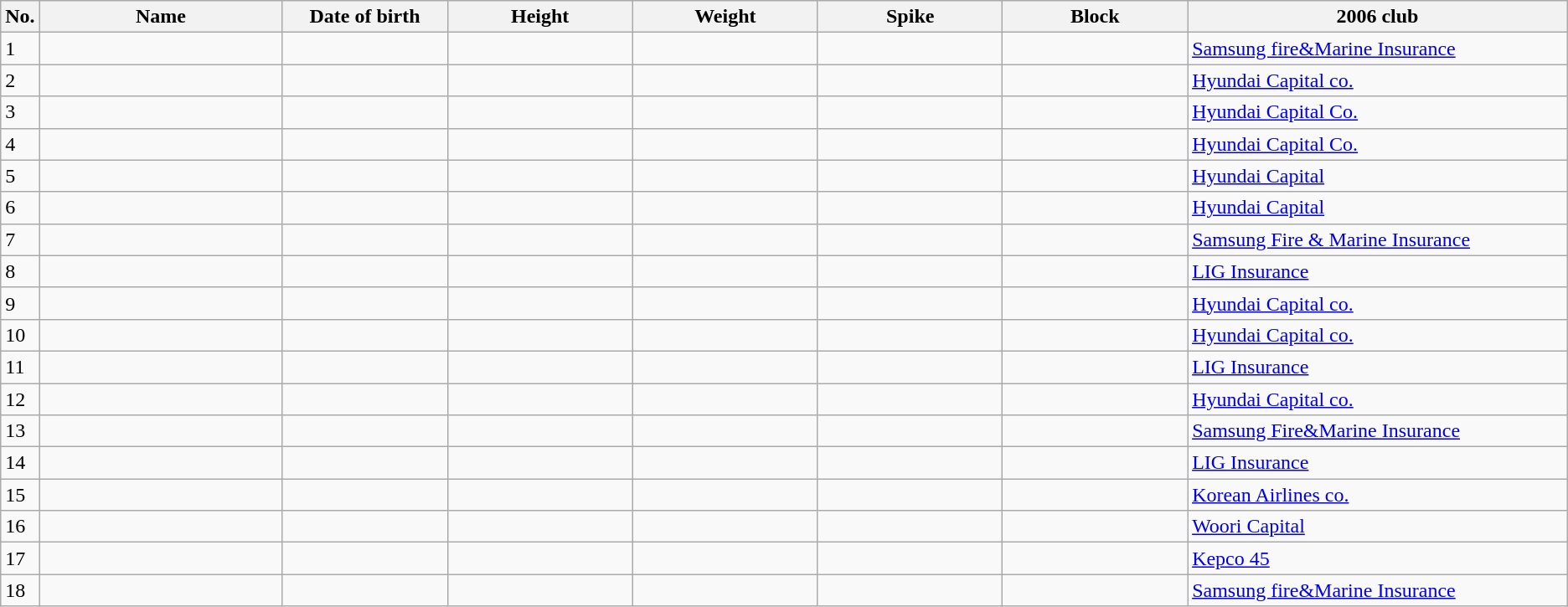<table class="wikitable sortable" style=font-size:100%; text-align:center;>
<tr>
<th>No.</th>
<th style=width:12em>Name</th>
<th style=width:8em>Date of birth</th>
<th style=width:9em>Height</th>
<th style=width:9em>Weight</th>
<th style=width:9em>Spike</th>
<th style=width:9em>Block</th>
<th style=width:19em>2006 club</th>
</tr>
<tr>
<td>1</td>
<td align=left></td>
<td align=right></td>
<td></td>
<td></td>
<td></td>
<td></td>
<td align=left><a href='#'>Samsung fire&Marine Insurance</a></td>
</tr>
<tr>
<td>2</td>
<td align=left></td>
<td align=right></td>
<td></td>
<td></td>
<td></td>
<td></td>
<td align=left><a href='#'>Hyundai Capital co.</a></td>
</tr>
<tr>
<td>3</td>
<td align=left></td>
<td align=right></td>
<td></td>
<td></td>
<td></td>
<td></td>
<td align=left><a href='#'>Hyundai Capital Co.</a></td>
</tr>
<tr>
<td>4</td>
<td align=left></td>
<td align=right></td>
<td></td>
<td></td>
<td></td>
<td></td>
<td align=left><a href='#'>Hyundai Capital Co.</a></td>
</tr>
<tr>
<td>5</td>
<td align=left></td>
<td align=right></td>
<td></td>
<td></td>
<td></td>
<td></td>
<td align=left><a href='#'>Hyundai Capital</a></td>
</tr>
<tr>
<td>6</td>
<td align=left></td>
<td align=right></td>
<td></td>
<td></td>
<td></td>
<td></td>
<td align=left><a href='#'>Hyundai Capital</a></td>
</tr>
<tr>
<td>7</td>
<td align=left></td>
<td align=right></td>
<td></td>
<td></td>
<td></td>
<td></td>
<td align=left><a href='#'>Samsung Fire & Marine Insurance</a></td>
</tr>
<tr>
<td>8</td>
<td align=left></td>
<td align=right></td>
<td></td>
<td></td>
<td></td>
<td></td>
<td align=left><a href='#'>LIG Insurance</a></td>
</tr>
<tr>
<td>9</td>
<td align=left></td>
<td align=right></td>
<td></td>
<td></td>
<td></td>
<td></td>
<td align=left><a href='#'>Hyundai Capital co.</a></td>
</tr>
<tr>
<td>10</td>
<td align=left></td>
<td align=right></td>
<td></td>
<td></td>
<td></td>
<td></td>
<td align=left><a href='#'>Hyundai Capital co.</a></td>
</tr>
<tr>
<td>11</td>
<td align=left></td>
<td align=right></td>
<td></td>
<td></td>
<td></td>
<td></td>
<td align=left><a href='#'>LIG Insurance</a></td>
</tr>
<tr>
<td>12</td>
<td align=left></td>
<td align=right></td>
<td></td>
<td></td>
<td></td>
<td></td>
<td align=left><a href='#'>Hyundai Capital co.</a></td>
</tr>
<tr>
<td>13</td>
<td align=left></td>
<td align=right></td>
<td></td>
<td></td>
<td></td>
<td></td>
<td align=left><a href='#'>Samsung Fire&Marine Insurance</a></td>
</tr>
<tr>
<td>14</td>
<td align=left></td>
<td align=right></td>
<td></td>
<td></td>
<td></td>
<td></td>
<td align=left><a href='#'>LIG Insurance</a></td>
</tr>
<tr>
<td>15</td>
<td align=left></td>
<td align=right></td>
<td></td>
<td></td>
<td></td>
<td></td>
<td align=left><a href='#'>Korean Airlines co.</a></td>
</tr>
<tr>
<td>16</td>
<td align=left></td>
<td align=right></td>
<td></td>
<td></td>
<td></td>
<td></td>
<td align=left><a href='#'>Woori Capital</a></td>
</tr>
<tr>
<td>17</td>
<td align=left></td>
<td align=right></td>
<td></td>
<td></td>
<td></td>
<td></td>
<td align=left><a href='#'>Kepco 45</a></td>
</tr>
<tr>
<td>18</td>
<td align=left></td>
<td align=right></td>
<td></td>
<td></td>
<td></td>
<td></td>
<td align=left><a href='#'>Samsung fire&Marine Insurance</a></td>
</tr>
</table>
